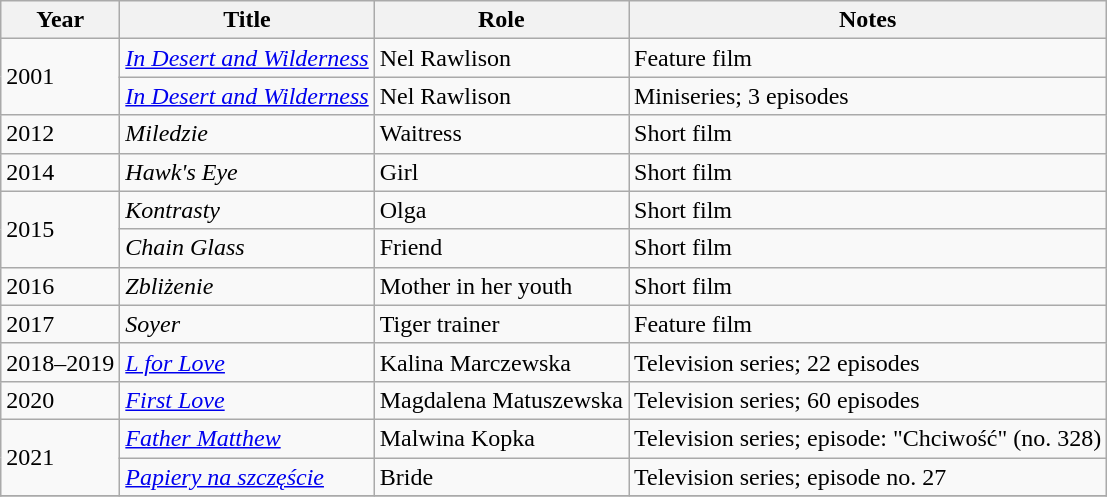<table class="wikitable plainrowheaders sortable">
<tr>
<th scope="col">Year</th>
<th scope="col">Title</th>
<th scope="col">Role</th>
<th scope="col" class="unsortable">Notes</th>
</tr>
<tr>
<td rowspan=2>2001</td>
<td><em><a href='#'>In Desert and Wilderness</a></em></td>
<td>Nel Rawlison</td>
<td>Feature film</td>
</tr>
<tr>
<td><em><a href='#'>In Desert and Wilderness</a></em></td>
<td>Nel Rawlison</td>
<td>Miniseries; 3 episodes</td>
</tr>
<tr>
<td>2012</td>
<td><em>Miledzie</em></td>
<td>Waitress</td>
<td>Short film</td>
</tr>
<tr>
<td>2014</td>
<td><em>Hawk's Eye</em></td>
<td>Girl</td>
<td>Short film</td>
</tr>
<tr>
<td rowspan=2>2015</td>
<td><em>Kontrasty</em></td>
<td>Olga</td>
<td>Short film</td>
</tr>
<tr>
<td><em>Chain Glass</em></td>
<td>Friend</td>
<td>Short film</td>
</tr>
<tr>
<td>2016</td>
<td><em>Zbliżenie</em></td>
<td>Mother in her youth</td>
<td>Short film</td>
</tr>
<tr>
<td>2017</td>
<td><em>Soyer</em></td>
<td>Tiger trainer</td>
<td>Feature film</td>
</tr>
<tr>
<td>2018–2019</td>
<td><em><a href='#'>L for Love</a></em></td>
<td>Kalina Marczewska</td>
<td>Television series; 22 episodes</td>
</tr>
<tr>
<td>2020</td>
<td><em><a href='#'>First Love</a></em></td>
<td>Magdalena Matuszewska</td>
<td>Television series; 60 episodes</td>
</tr>
<tr>
<td rowspan=2>2021</td>
<td><em><a href='#'>Father Matthew</a></em></td>
<td>Malwina Kopka</td>
<td>Television series; episode: "Chciwość" (no. 328)</td>
</tr>
<tr>
<td><em><a href='#'>Papiery na szczęście</a></em></td>
<td>Bride</td>
<td>Television series; episode no. 27</td>
</tr>
<tr>
</tr>
</table>
